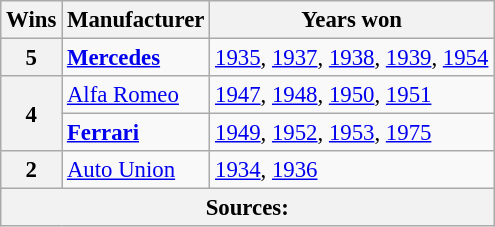<table class="wikitable" style="font-size: 95%;">
<tr>
<th>Wins</th>
<th>Manufacturer</th>
<th>Years won</th>
</tr>
<tr>
<th>5</th>
<td><strong> <a href='#'>Mercedes</a></strong></td>
<td><span><a href='#'>1935</a>, <a href='#'>1937</a>, <a href='#'>1938</a>, <a href='#'>1939</a></span>, <a href='#'>1954</a></td>
</tr>
<tr>
<th rowspan="2">4</th>
<td> <a href='#'>Alfa Romeo</a></td>
<td><span><a href='#'>1947</a>, <a href='#'>1948</a></span>, <a href='#'>1950</a>, <a href='#'>1951</a></td>
</tr>
<tr>
<td><strong> <a href='#'>Ferrari</a></strong></td>
<td><span><a href='#'>1949</a></span>, <a href='#'>1952</a>, <a href='#'>1953</a>, <span><a href='#'>1975</a></span></td>
</tr>
<tr>
<th>2</th>
<td> <a href='#'>Auto Union</a></td>
<td><span><a href='#'>1934</a></span>, <span><a href='#'>1936</a></span></td>
</tr>
<tr>
<th colspan="3">Sources:</th>
</tr>
</table>
